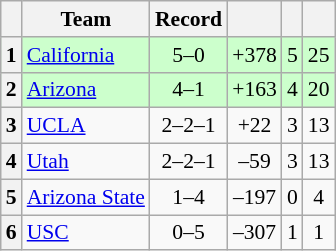<table class="wikitable sortable collapsible collapsed plainrowheaders" style="font-size:90%;">
<tr>
<th scope=col></th>
<th scope=col>Team</th>
<th scope=col>Record</th>
<th scope=col></th>
<th scope=col></th>
<th scope=col></th>
</tr>
<tr bgcolor=ccffcc>
<th align=center>1</th>
<td> <a href='#'>California</a></td>
<td align=center>5–0</td>
<td align=center>+378</td>
<td align=center>5</td>
<td align=center>25</td>
</tr>
<tr bgcolor=ccffcc>
<th align=center>2</th>
<td> <a href='#'>Arizona</a></td>
<td align=center>4–1</td>
<td align=center>+163</td>
<td align=center>4</td>
<td align=center>20</td>
</tr>
<tr>
<th align=center>3</th>
<td> <a href='#'>UCLA</a></td>
<td align=center>2–2–1</td>
<td align=center>+22</td>
<td align=center>3</td>
<td align=center>13</td>
</tr>
<tr>
<th align=center>4</th>
<td> <a href='#'>Utah</a></td>
<td align=center>2–2–1</td>
<td align=center>–59</td>
<td align=center>3</td>
<td align=center>13</td>
</tr>
<tr>
<th align=center>5</th>
<td> <a href='#'>Arizona State</a></td>
<td align=center>1–4</td>
<td align=center>–197</td>
<td align=center>0</td>
<td align=center>4</td>
</tr>
<tr>
<th align=center>6</th>
<td> <a href='#'>USC</a></td>
<td align=center>0–5</td>
<td align=center>–307</td>
<td align=center>1</td>
<td align=center>1</td>
</tr>
</table>
